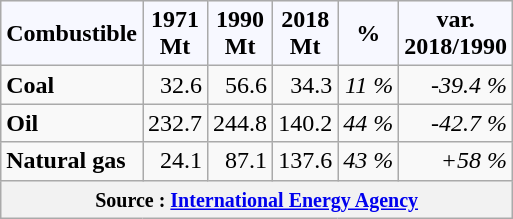<table class="wikitable">
<tr bgcolor="#f7f8ff" align="center">
<td><strong>Combustible</strong></td>
<td><strong>1971<br>Mt </strong></td>
<td><strong>1990<br>Mt </strong></td>
<td><strong>2018<br>Mt </strong></td>
<td><strong>%</strong></td>
<td><strong>var.<br>2018/1990</strong></td>
</tr>
<tr align="right">
<td align="left"><strong>Coal</strong></td>
<td>32.6</td>
<td>56.6</td>
<td>34.3</td>
<td><em>11 %</em></td>
<td><em>-39.4 %</em></td>
</tr>
<tr align="right">
<td align="left"><strong>Oil</strong></td>
<td>232.7</td>
<td>244.8</td>
<td>140.2</td>
<td><em>44 %</em></td>
<td><em>-42.7 %</em></td>
</tr>
<tr align="right">
<td align="left"><strong>Natural gas</strong></td>
<td>24.1</td>
<td>87.1</td>
<td>137.6</td>
<td><em>43 %</em></td>
<td><em>+58 %</em></td>
</tr>
<tr ---->
<th colspan="6"><small>Source : <a href='#'>International Energy Agency</a></small></th>
</tr>
</table>
